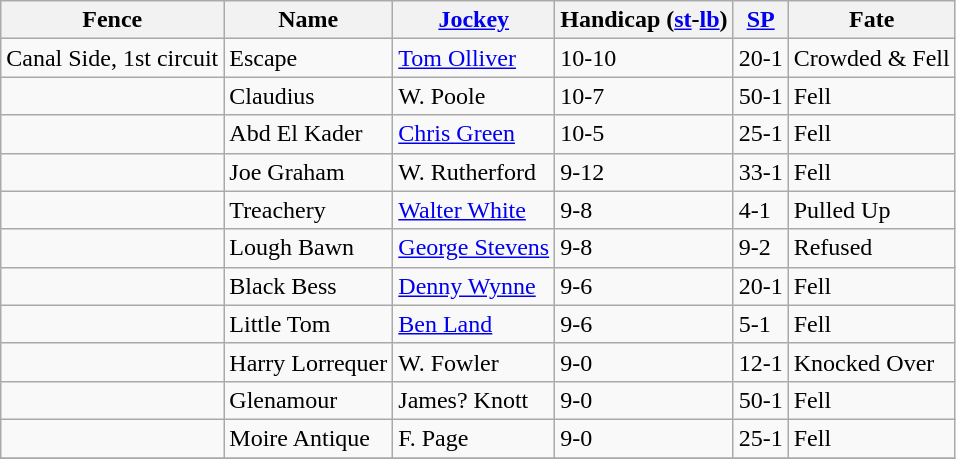<table class="wikitable sortable">
<tr>
<th>Fence</th>
<th>Name</th>
<th><a href='#'>Jockey</a></th>
<th>Handicap (<a href='#'>st</a>-<a href='#'>lb</a>)</th>
<th><a href='#'>SP</a></th>
<th>Fate</th>
</tr>
<tr>
<td>Canal Side, 1st circuit</td>
<td>Escape</td>
<td><a href='#'>Tom Olliver</a></td>
<td>10-10</td>
<td>20-1</td>
<td>Crowded & Fell</td>
</tr>
<tr>
<td></td>
<td>Claudius</td>
<td>W. Poole</td>
<td>10-7</td>
<td>50-1</td>
<td>Fell</td>
</tr>
<tr>
<td></td>
<td>Abd El Kader</td>
<td><a href='#'>Chris Green</a></td>
<td>10-5</td>
<td>25-1</td>
<td>Fell</td>
</tr>
<tr>
<td></td>
<td>Joe Graham</td>
<td>W. Rutherford</td>
<td>9-12</td>
<td>33-1</td>
<td>Fell</td>
</tr>
<tr>
<td></td>
<td>Treachery</td>
<td><a href='#'>Walter White</a></td>
<td>9-8</td>
<td>4-1</td>
<td>Pulled Up</td>
</tr>
<tr>
<td></td>
<td>Lough Bawn</td>
<td><a href='#'>George Stevens</a></td>
<td>9-8</td>
<td>9-2</td>
<td>Refused</td>
</tr>
<tr>
<td></td>
<td>Black Bess</td>
<td><a href='#'>Denny Wynne</a></td>
<td>9-6</td>
<td>20-1</td>
<td>Fell</td>
</tr>
<tr>
<td></td>
<td>Little Tom</td>
<td><a href='#'>Ben Land</a></td>
<td>9-6</td>
<td>5-1</td>
<td>Fell</td>
</tr>
<tr>
<td></td>
<td>Harry Lorrequer</td>
<td>W. Fowler</td>
<td>9-0</td>
<td>12-1</td>
<td>Knocked Over</td>
</tr>
<tr>
<td></td>
<td>Glenamour</td>
<td>James? Knott</td>
<td>9-0</td>
<td>50-1</td>
<td>Fell</td>
</tr>
<tr>
<td></td>
<td>Moire Antique</td>
<td>F. Page</td>
<td>9-0</td>
<td>25-1</td>
<td>Fell</td>
</tr>
<tr>
</tr>
</table>
